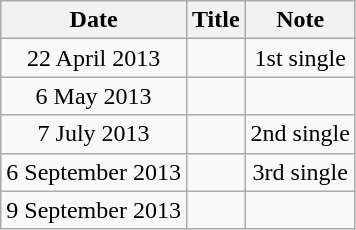<table class = "wikitable">
<tr>
<th>Date</th>
<th>Title</th>
<th>Note</th>
</tr>
<tr align= "center">
<td>22 April 2013</td>
<td></td>
<td>1st single</td>
</tr>
<tr align= "center">
<td>6 May 2013</td>
<td></td>
<td></td>
</tr>
<tr align= "center">
<td>7 July 2013</td>
<td></td>
<td>2nd single</td>
</tr>
<tr align= "center">
<td>6 September 2013</td>
<td></td>
<td>3rd single</td>
</tr>
<tr align= "center">
<td>9 September 2013</td>
<td></td>
<td></td>
</tr>
</table>
